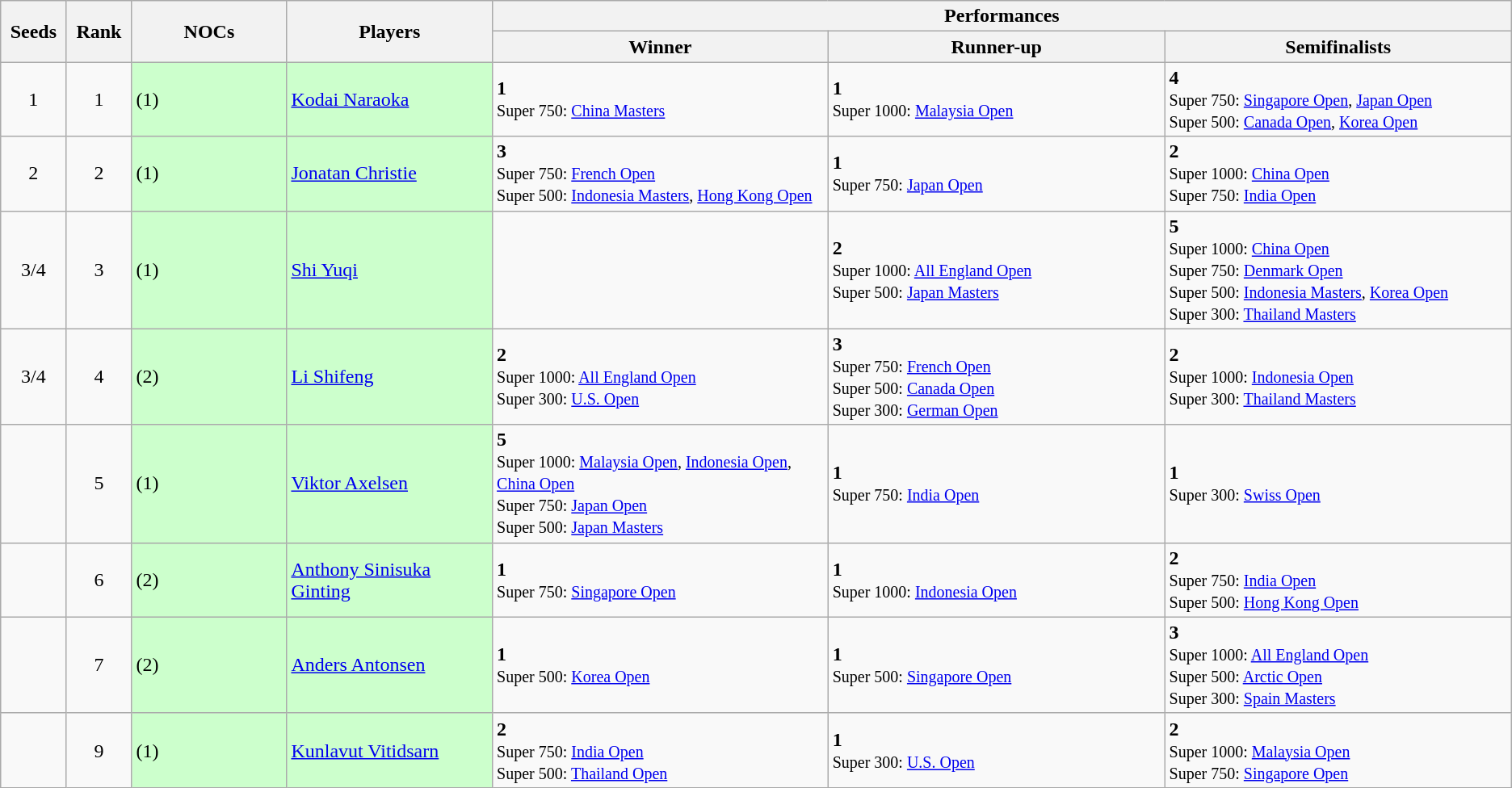<table class="wikitable" style="text-align:center">
<tr>
<th rowspan="2" width="50">Seeds</th>
<th rowspan="2" width="50">Rank</th>
<th rowspan="2" width="150">NOCs</th>
<th rowspan="2" width="200">Players</th>
<th colspan="3">Performances</th>
</tr>
<tr>
<th width="350">Winner</th>
<th width="350">Runner-up</th>
<th width="350">Semifinalists</th>
</tr>
<tr>
<td>1</td>
<td>1</td>
<td align="left" bgcolor="#ccffcc"> (1)</td>
<td align="left" bgcolor="#ccffcc"><a href='#'>Kodai Naraoka</a></td>
<td align="left"><strong>1</strong><br><small>Super 750: <a href='#'>China Masters</a></small></td>
<td align="left"><strong>1</strong><br><small>Super 1000: <a href='#'>Malaysia Open</a></small></td>
<td align="left"><strong>4</strong><br><small>Super 750: <a href='#'>Singapore Open</a>, <a href='#'>Japan Open</a><br>Super 500: <a href='#'>Canada Open</a>, <a href='#'>Korea Open</a></small></td>
</tr>
<tr>
<td>2</td>
<td>2</td>
<td align="left" bgcolor="#ccffcc"> (1)</td>
<td align="left" bgcolor="#ccffcc"><a href='#'>Jonatan Christie</a></td>
<td align="left"><strong>3</strong><br><small>Super 750: <a href='#'>French Open</a><br>Super 500: <a href='#'>Indonesia Masters</a>, <a href='#'>Hong Kong Open</a></small></td>
<td align="left"><strong>1</strong><br><small>Super 750: <a href='#'>Japan Open</a></small></td>
<td align="left"><strong>2</strong><br><small>Super 1000: <a href='#'>China Open</a><br>Super 750: <a href='#'>India Open</a></small></td>
</tr>
<tr>
<td>3/4</td>
<td>3</td>
<td align="left" bgcolor="#ccffcc"> (1)</td>
<td align="left" bgcolor="#ccffcc"><a href='#'>Shi Yuqi</a></td>
<td align="left"></td>
<td align="left"><strong>2</strong><br><small>Super 1000: <a href='#'>All England Open</a><br>Super 500: <a href='#'>Japan Masters</a></small></td>
<td align="left"><strong>5</strong><br><small>Super 1000: <a href='#'>China Open</a><br>Super 750: <a href='#'>Denmark Open</a><br>Super 500: <a href='#'>Indonesia Masters</a>, <a href='#'>Korea Open</a><br>Super 300: <a href='#'>Thailand Masters</a></small></td>
</tr>
<tr>
<td>3/4</td>
<td>4</td>
<td align="left" bgcolor="#ccffcc"> (2)</td>
<td align="left" bgcolor="#ccffcc"><a href='#'>Li Shifeng</a></td>
<td align="left"><strong>2</strong><br><small>Super 1000: <a href='#'>All England Open</a><br>Super 300: <a href='#'>U.S. Open</a></small></td>
<td align="left"><strong>3</strong><br><small>Super 750: <a href='#'>French Open</a><br>Super 500: <a href='#'>Canada Open</a><br>Super 300: <a href='#'>German Open</a></small></td>
<td align="left"><strong>2</strong><br><small>Super 1000: <a href='#'>Indonesia Open</a><br>Super 300: <a href='#'>Thailand Masters</a></small></td>
</tr>
<tr>
<td></td>
<td>5</td>
<td align="left" bgcolor="#ccffcc"> (1)</td>
<td align="left" bgcolor="#ccffcc"><a href='#'>Viktor Axelsen</a></td>
<td align="left"><strong>5</strong><br><small>Super 1000: <a href='#'>Malaysia Open</a>, <a href='#'>Indonesia Open</a>, <a href='#'>China Open</a><br>Super 750: <a href='#'>Japan Open</a><br>Super 500: <a href='#'>Japan Masters</a></small></td>
<td align="left"><strong>1</strong><br><small>Super 750: <a href='#'>India Open</a></small></td>
<td align="left"><strong>1</strong><br><small>Super 300: <a href='#'>Swiss Open</a></small></td>
</tr>
<tr>
<td></td>
<td>6</td>
<td align="left" bgcolor="#ccffcc"> (2)</td>
<td align="left" bgcolor="#ccffcc"><a href='#'>Anthony Sinisuka Ginting</a></td>
<td align="left"><strong>1</strong><br><small>Super 750: <a href='#'>Singapore Open</a></small></td>
<td align="left"><strong>1</strong><br><small>Super 1000: <a href='#'>Indonesia Open</a></small></td>
<td align="left"><strong>2</strong><br><small>Super 750: <a href='#'>India Open</a><br>Super 500: <a href='#'>Hong Kong Open</a></small></td>
</tr>
<tr>
<td></td>
<td>7</td>
<td align="left" bgcolor="#ccffcc"> (2)</td>
<td align="left" bgcolor="#ccffcc"><a href='#'>Anders Antonsen</a></td>
<td align="left"><strong>1</strong><br><small>Super 500: <a href='#'>Korea Open</a></small></td>
<td align="left"><strong>1</strong><br><small>Super 500: <a href='#'>Singapore Open</a></small></td>
<td align="left"><strong>3</strong><br><small>Super 1000: <a href='#'>All England Open</a><br>Super 500: <a href='#'>Arctic Open</a><br>Super 300: <a href='#'>Spain Masters</a></small></td>
</tr>
<tr>
<td></td>
<td>9</td>
<td align="left" bgcolor="#ccffcc"> (1)</td>
<td align="left" bgcolor="#ccffcc"><a href='#'>Kunlavut Vitidsarn</a></td>
<td align="left"><strong>2</strong><br><small>Super 750: <a href='#'>India Open</a><br>Super 500: <a href='#'>Thailand Open</a></small></td>
<td align="left"><strong>1</strong><br><small>Super 300: <a href='#'>U.S. Open</a></small></td>
<td align="left"><strong>2</strong><br><small>Super 1000: <a href='#'>Malaysia Open</a><br>Super 750: <a href='#'>Singapore Open</a></small></td>
</tr>
</table>
